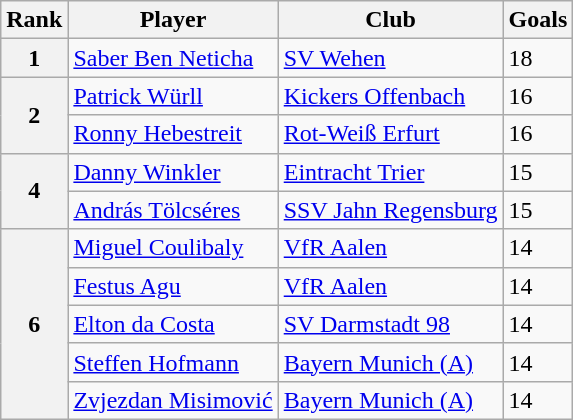<table class="wikitable">
<tr>
<th>Rank</th>
<th>Player</th>
<th>Club</th>
<th>Goals</th>
</tr>
<tr>
<th>1</th>
<td> <a href='#'>Saber Ben Neticha</a></td>
<td><a href='#'>SV Wehen</a></td>
<td>18</td>
</tr>
<tr>
<th rowspan=2>2</th>
<td> <a href='#'>Patrick Würll</a></td>
<td><a href='#'>Kickers Offenbach</a></td>
<td>16</td>
</tr>
<tr>
<td> <a href='#'>Ronny Hebestreit</a></td>
<td><a href='#'>Rot-Weiß Erfurt</a></td>
<td>16</td>
</tr>
<tr>
<th rowspan=2>4</th>
<td> <a href='#'>Danny Winkler</a></td>
<td><a href='#'>Eintracht Trier</a></td>
<td>15</td>
</tr>
<tr>
<td> <a href='#'>András Tölcséres</a></td>
<td><a href='#'>SSV Jahn Regensburg</a></td>
<td>15</td>
</tr>
<tr>
<th rowspan=5>6</th>
<td> <a href='#'>Miguel Coulibaly</a></td>
<td><a href='#'>VfR Aalen</a></td>
<td>14</td>
</tr>
<tr>
<td> <a href='#'>Festus Agu</a></td>
<td><a href='#'>VfR Aalen</a></td>
<td>14</td>
</tr>
<tr>
<td> <a href='#'>Elton da Costa</a></td>
<td><a href='#'>SV Darmstadt 98</a></td>
<td>14</td>
</tr>
<tr>
<td> <a href='#'>Steffen Hofmann</a></td>
<td><a href='#'>Bayern Munich (A)</a></td>
<td>14</td>
</tr>
<tr>
<td> <a href='#'>Zvjezdan Misimović</a></td>
<td><a href='#'>Bayern Munich (A)</a></td>
<td>14</td>
</tr>
</table>
